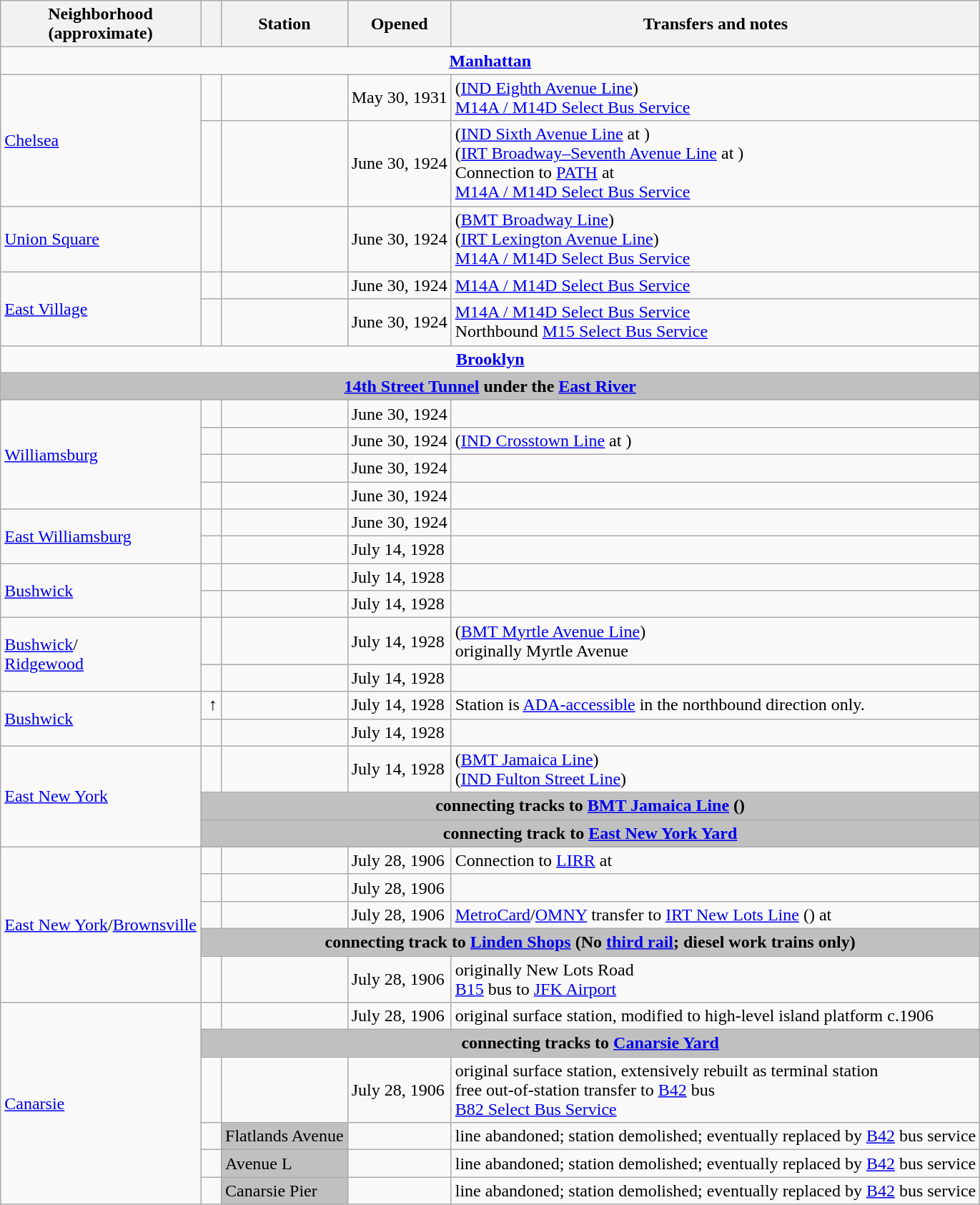<table class="wikitable">
<tr>
<th>Neighborhood<br>(approximate)</th>
<th></th>
<th>Station</th>
<th>Opened</th>
<th>Transfers and notes</th>
</tr>
<tr>
<td align=center colspan=7><strong><a href='#'>Manhattan</a></strong></td>
</tr>
<tr>
<td rowspan=2><a href='#'>Chelsea</a></td>
<td></td>
<td></td>
<td>May 30, 1931</td>
<td> (<a href='#'>IND Eighth Avenue Line</a>)<br><a href='#'>M14A / M14D Select Bus Service</a></td>
</tr>
<tr>
<td></td>
<td></td>
<td style="white-space: nowrap;">June 30, 1924</td>
<td> (<a href='#'>IND Sixth Avenue Line</a> at )<br> (<a href='#'>IRT Broadway–Seventh Avenue Line</a> at )<br>Connection to <a href='#'>PATH</a> at <br><a href='#'>M14A / M14D Select Bus Service</a></td>
</tr>
<tr>
<td rowspan=1><a href='#'>Union Square</a></td>
<td></td>
<td></td>
<td>June 30, 1924</td>
<td> (<a href='#'>BMT Broadway Line</a>)<br> (<a href='#'>IRT Lexington Avenue Line</a>)<br><a href='#'>M14A / M14D Select Bus Service</a></td>
</tr>
<tr>
<td rowspan=2><a href='#'>East Village</a></td>
<td></td>
<td></td>
<td>June 30, 1924</td>
<td><a href='#'>M14A / M14D Select Bus Service</a></td>
</tr>
<tr>
<td></td>
<td></td>
<td>June 30, 1924</td>
<td><a href='#'>M14A / M14D Select Bus Service</a><br>Northbound <a href='#'>M15 Select Bus Service</a></td>
</tr>
<tr>
<td align=center colspan=7><strong><a href='#'>Brooklyn</a></strong></td>
</tr>
<tr>
<th colspan=5 style="background-color: silver;"><a href='#'>14th Street Tunnel</a> under the <a href='#'>East River</a></th>
</tr>
<tr>
<td rowspan=4><a href='#'>Williamsburg</a></td>
<td></td>
<td></td>
<td>June 30, 1924</td>
<td></td>
</tr>
<tr>
<td></td>
<td></td>
<td>June 30, 1924</td>
<td> (<a href='#'>IND Crosstown Line</a> at )</td>
</tr>
<tr>
<td></td>
<td></td>
<td>June 30, 1924</td>
<td></td>
</tr>
<tr>
<td></td>
<td></td>
<td>June 30, 1924</td>
<td></td>
</tr>
<tr>
<td rowspan=2><a href='#'>East Williamsburg</a></td>
<td></td>
<td></td>
<td>June 30, 1924</td>
<td></td>
</tr>
<tr>
<td></td>
<td></td>
<td>July 14, 1928</td>
<td></td>
</tr>
<tr>
<td rowspan=2><a href='#'>Bushwick</a></td>
<td></td>
<td></td>
<td>July 14, 1928</td>
<td></td>
</tr>
<tr>
<td></td>
<td></td>
<td>July 14, 1928</td>
<td></td>
</tr>
<tr>
<td rowspan=2><a href='#'>Bushwick</a>/<br><a href='#'>Ridgewood</a></td>
<td></td>
<td></td>
<td>July 14, 1928</td>
<td> (<a href='#'>BMT Myrtle Avenue Line</a>)<br>originally Myrtle Avenue</td>
</tr>
<tr>
<td></td>
<td></td>
<td>July 14, 1928</td>
<td></td>
</tr>
<tr>
<td rowspan=2><a href='#'>Bushwick</a></td>
<td> ↑</td>
<td></td>
<td>July 14, 1928</td>
<td>Station is <a href='#'>ADA-accessible</a> in the northbound direction only.</td>
</tr>
<tr>
<td></td>
<td></td>
<td>July 14, 1928</td>
<td></td>
</tr>
<tr>
<td rowspan=3><a href='#'>East New York</a></td>
<td></td>
<td></td>
<td>July 14, 1928</td>
<td> (<a href='#'>BMT Jamaica Line</a>)<br> (<a href='#'>IND Fulton Street Line</a>)</td>
</tr>
<tr>
<th colspan=4 style="background-color: silver;">connecting tracks to <a href='#'>BMT Jamaica Line</a> ()</th>
</tr>
<tr>
<th colspan=4 style="background-color: silver;">connecting track to <a href='#'>East New York Yard</a></th>
</tr>
<tr>
<td rowspan=5><a href='#'>East New York</a>/<a href='#'>Brownsville</a></td>
<td></td>
<td></td>
<td>July 28, 1906</td>
<td>Connection to <a href='#'>LIRR</a> at </td>
</tr>
<tr>
<td></td>
<td></td>
<td>July 28, 1906</td>
<td></td>
</tr>
<tr>
<td></td>
<td></td>
<td>July 28, 1906</td>
<td><a href='#'>MetroCard</a>/<a href='#'>OMNY</a> transfer to <a href='#'>IRT New Lots Line</a> () at </td>
</tr>
<tr>
<th colspan=4 style="background-color: silver;">connecting track to <a href='#'>Linden Shops</a> (No <a href='#'>third rail</a>; diesel work trains only)</th>
</tr>
<tr>
<td></td>
<td></td>
<td>July 28, 1906</td>
<td>originally New Lots Road<br><a href='#'>B15</a> bus to <a href='#'>JFK Airport</a></td>
</tr>
<tr>
<td rowspan=6><a href='#'>Canarsie</a></td>
<td></td>
<td></td>
<td>July 28, 1906</td>
<td>original surface station, modified to high-level island platform c.1906</td>
</tr>
<tr>
<th colspan=4 style="background-color: silver;">connecting tracks to <a href='#'>Canarsie Yard</a></th>
</tr>
<tr>
<td></td>
<td></td>
<td>July 28, 1906</td>
<td>original surface station, extensively rebuilt as terminal station<br>free out-of-station transfer to <a href='#'>B42</a> bus<br><a href='#'>B82 Select Bus Service</a></td>
</tr>
<tr>
<td></td>
<td style="background-color: silver;">Flatlands Avenue</td>
<td></td>
<td>line abandoned; station demolished; eventually replaced by <a href='#'>B42</a> bus service</td>
</tr>
<tr>
<td></td>
<td style="background-color: silver;">Avenue L</td>
<td></td>
<td>line abandoned; station demolished; eventually replaced by <a href='#'>B42</a> bus service</td>
</tr>
<tr>
<td></td>
<td style="background-color: silver;">Canarsie Pier</td>
<td></td>
<td>line abandoned; station demolished; eventually replaced by <a href='#'>B42</a> bus service</td>
</tr>
</table>
